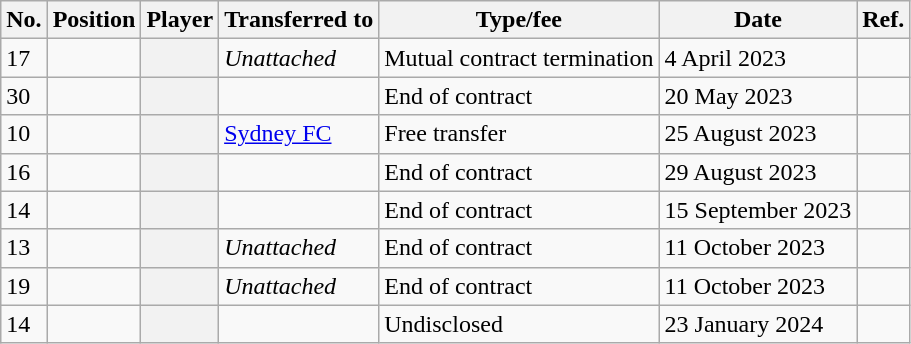<table class="wikitable plainrowheaders sortable" style="text-align:center; text-align:left">
<tr>
<th scope="col">No.</th>
<th scope="col">Position</th>
<th scope="col">Player</th>
<th scope="col">Transferred to</th>
<th scope="col">Type/fee</th>
<th scope="col">Date</th>
<th class="unsortable" scope="col">Ref.</th>
</tr>
<tr>
<td>17</td>
<td></td>
<th scope="row"></th>
<td><em>Unattached</em></td>
<td>Mutual contract termination</td>
<td>4 April 2023</td>
<td></td>
</tr>
<tr>
<td>30</td>
<td></td>
<th scope="row"></th>
<td></td>
<td>End of contract</td>
<td>20 May 2023</td>
<td></td>
</tr>
<tr>
<td>10</td>
<td></td>
<th scope="row"></th>
<td><a href='#'>Sydney FC</a></td>
<td>Free transfer</td>
<td>25 August 2023</td>
<td></td>
</tr>
<tr>
<td>16</td>
<td></td>
<th scope="row"></th>
<td></td>
<td>End of contract</td>
<td>29 August 2023</td>
<td></td>
</tr>
<tr>
<td>14</td>
<td></td>
<th scope="row"></th>
<td></td>
<td>End of contract</td>
<td>15 September 2023</td>
<td></td>
</tr>
<tr>
<td>13</td>
<td></td>
<th scope="row"></th>
<td><em>Unattached</em></td>
<td>End of contract</td>
<td>11 October 2023</td>
<td></td>
</tr>
<tr>
<td>19</td>
<td></td>
<th scope="row"></th>
<td><em>Unattached</em></td>
<td>End of contract</td>
<td>11 October 2023</td>
<td></td>
</tr>
<tr>
<td>14</td>
<td></td>
<th scope="row"></th>
<td></td>
<td>Undisclosed</td>
<td>23 January 2024</td>
<td></td>
</tr>
</table>
